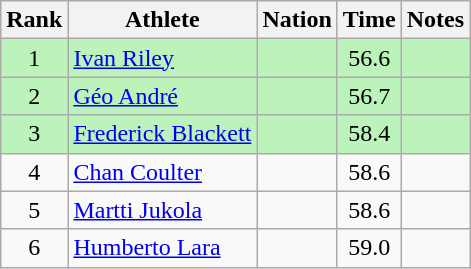<table class="wikitable sortable" style="text-align:center">
<tr>
<th>Rank</th>
<th>Athlete</th>
<th>Nation</th>
<th>Time</th>
<th>Notes</th>
</tr>
<tr bgcolor=bbf3bb>
<td>1</td>
<td align=left><a href='#'>Ivan Riley</a></td>
<td align=left></td>
<td>56.6</td>
<td></td>
</tr>
<tr bgcolor=bbf3bb>
<td>2</td>
<td align=left><a href='#'>Géo André</a></td>
<td align=left></td>
<td>56.7</td>
<td></td>
</tr>
<tr bgcolor=bbf3bb>
<td>3</td>
<td align=left><a href='#'>Frederick Blackett</a></td>
<td align=left></td>
<td>58.4</td>
<td></td>
</tr>
<tr>
<td>4</td>
<td align=left><a href='#'>Chan Coulter</a></td>
<td align=left></td>
<td>58.6</td>
<td></td>
</tr>
<tr>
<td>5</td>
<td align=left><a href='#'>Martti Jukola</a></td>
<td align=left></td>
<td>58.6</td>
<td></td>
</tr>
<tr>
<td>6</td>
<td align=left><a href='#'>Humberto Lara</a></td>
<td align=left></td>
<td>59.0</td>
<td></td>
</tr>
</table>
